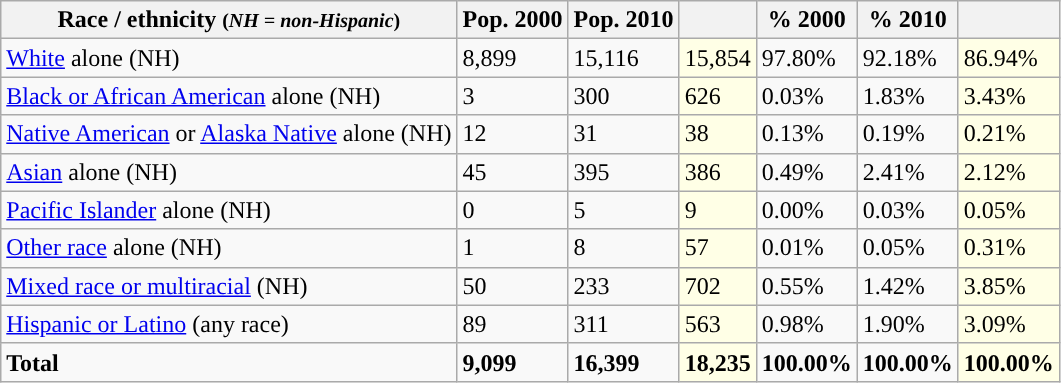<table class="wikitable">
<tr>
<th>Race / ethnicity <small>(<em>NH = non-Hispanic</em>)</small></th>
<th>Pop. 2000</th>
<th>Pop. 2010</th>
<th></th>
<th>% 2000</th>
<th>% 2010</th>
<th></th>
</tr>
<tr>
<td><a href='#'>White</a> alone (NH)</td>
<td>8,899</td>
<td>15,116</td>
<td style='background: #ffffe6;'>15,854</td>
<td>97.80%</td>
<td>92.18%</td>
<td style='background: #ffffe6;'>86.94%</td>
</tr>
<tr>
<td><a href='#'>Black or African American</a> alone (NH)</td>
<td>3</td>
<td>300</td>
<td style='background: #ffffe6;'>626</td>
<td>0.03%</td>
<td>1.83%</td>
<td style='background: #ffffe6;'>3.43%</td>
</tr>
<tr>
<td><a href='#'>Native American</a> or <a href='#'>Alaska Native</a> alone (NH)</td>
<td>12</td>
<td>31</td>
<td style='background: #ffffe6;'>38</td>
<td>0.13%</td>
<td>0.19%</td>
<td style='background: #ffffe6;'>0.21%</td>
</tr>
<tr>
<td><a href='#'>Asian</a> alone (NH)</td>
<td>45</td>
<td>395</td>
<td style='background: #ffffe6;'>386</td>
<td>0.49%</td>
<td>2.41%</td>
<td style='background: #ffffe6;'>2.12%</td>
</tr>
<tr>
<td><a href='#'>Pacific Islander</a> alone (NH)</td>
<td>0</td>
<td>5</td>
<td style='background: #ffffe6;'>9</td>
<td>0.00%</td>
<td>0.03%</td>
<td style='background: #ffffe6;'>0.05%</td>
</tr>
<tr>
<td><a href='#'>Other race</a> alone (NH)</td>
<td>1</td>
<td>8</td>
<td style='background: #ffffe6;'>57</td>
<td>0.01%</td>
<td>0.05%</td>
<td style='background: #ffffe6;'>0.31%</td>
</tr>
<tr>
<td><a href='#'>Mixed race or multiracial</a> (NH)</td>
<td>50</td>
<td>233</td>
<td style='background: #ffffe6;'>702</td>
<td>0.55%</td>
<td>1.42%</td>
<td style='background: #ffffe6;'>3.85%</td>
</tr>
<tr>
<td><a href='#'>Hispanic or Latino</a> (any race)</td>
<td>89</td>
<td>311</td>
<td style='background: #ffffe6;'>563</td>
<td>0.98%</td>
<td>1.90%</td>
<td style='background: #ffffe6;'>3.09%</td>
</tr>
<tr>
<td><strong>Total</strong></td>
<td><strong>9,099</strong></td>
<td><strong>16,399</strong></td>
<td style='background: #ffffe6;'><strong>18,235</strong></td>
<td><strong>100.00%</strong></td>
<td><strong>100.00%</strong></td>
<td style='background: #ffffe6;'><strong>100.00%</strong></td>
</tr>
</table>
